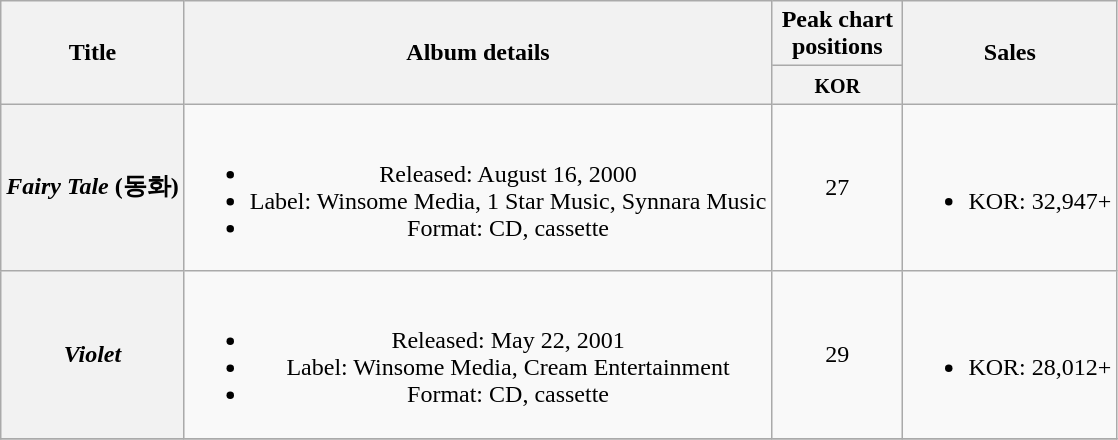<table class="wikitable plainrowheaders" style="text-align:center;">
<tr>
<th rowspan="2" scope="col">Title</th>
<th rowspan="2" scope="col">Album details</th>
<th colspan="1" scope="col" style="width:5em;">Peak chart positions</th>
<th rowspan="2" scope="col">Sales</th>
</tr>
<tr>
<th><small>KOR</small><br></th>
</tr>
<tr>
<th scope="row"><em>Fairy Tale</em> (동화)</th>
<td><br><ul><li>Released: August 16, 2000</li><li>Label: Winsome Media, 1 Star Music, Synnara Music</li><li>Format: CD, cassette</li></ul></td>
<td>27</td>
<td><br><ul><li>KOR: 32,947+</li></ul></td>
</tr>
<tr>
<th scope="row"><em>Violet</em></th>
<td><br><ul><li>Released: May 22, 2001</li><li>Label: Winsome Media, Cream Entertainment</li><li>Format: CD, cassette</li></ul></td>
<td>29</td>
<td><br><ul><li>KOR: 28,012+</li></ul></td>
</tr>
<tr>
</tr>
</table>
